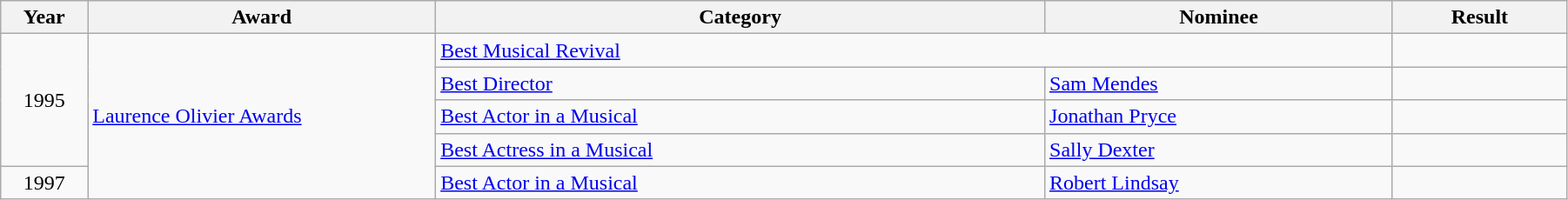<table class="wikitable" style="width:95%;">
<tr>
<th style="width:5%;">Year</th>
<th style="width:20%;">Award</th>
<th style="width:35%;">Category</th>
<th style="width:20%;">Nominee</th>
<th style="width:10%;">Result</th>
</tr>
<tr>
<td rowspan="4" style="text-align:center;">1995</td>
<td rowspan="5"><a href='#'>Laurence Olivier Awards</a></td>
<td colspan="2"><a href='#'>Best Musical Revival</a></td>
<td></td>
</tr>
<tr>
<td><a href='#'>Best Director</a></td>
<td><a href='#'>Sam Mendes</a></td>
<td></td>
</tr>
<tr>
<td><a href='#'>Best Actor in a Musical</a></td>
<td><a href='#'>Jonathan Pryce</a></td>
<td></td>
</tr>
<tr>
<td><a href='#'>Best Actress in a Musical</a></td>
<td><a href='#'>Sally Dexter</a></td>
<td></td>
</tr>
<tr>
<td style="text-align:center;">1997</td>
<td><a href='#'>Best Actor in a Musical</a></td>
<td><a href='#'>Robert Lindsay</a></td>
<td></td>
</tr>
</table>
